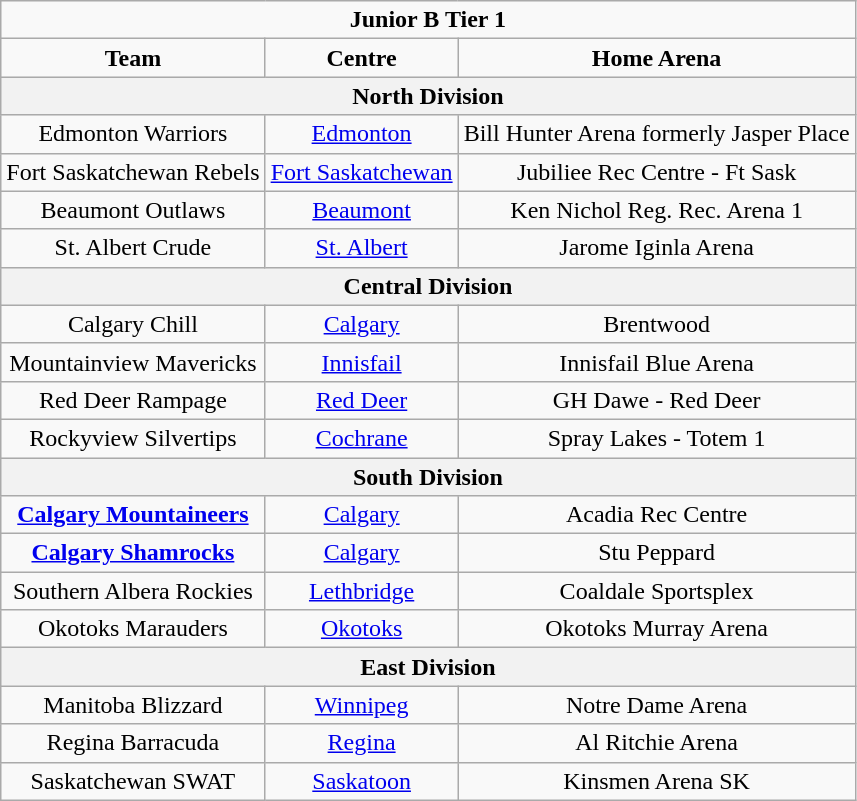<table class="wikitable">
<tr align="center">
<td colspan="3"><strong>Junior B Tier 1</strong></td>
</tr>
<tr align="center">
<td><strong>Team</strong></td>
<td><strong>Centre</strong></td>
<td><strong>Home Arena</strong></td>
</tr>
<tr>
<th colspan="3">North Division</th>
</tr>
<tr align="center">
<td>Edmonton Warriors</td>
<td><a href='#'>Edmonton</a></td>
<td>Bill Hunter Arena formerly Jasper Place</td>
</tr>
<tr align="center">
<td>Fort Saskatchewan Rebels</td>
<td><a href='#'>Fort Saskatchewan</a></td>
<td>Jubiliee Rec Centre - Ft Sask</td>
</tr>
<tr align="center">
<td>Beaumont Outlaws</td>
<td><a href='#'>Beaumont</a></td>
<td>Ken Nichol Reg. Rec. Arena 1</td>
</tr>
<tr align="center">
<td>St. Albert Crude</td>
<td><a href='#'>St. Albert</a></td>
<td>Jarome Iginla Arena</td>
</tr>
<tr>
<th colspan="3"><strong>Central Division</strong></th>
</tr>
<tr align="center">
<td>Calgary Chill</td>
<td><a href='#'>Calgary</a></td>
<td>Brentwood</td>
</tr>
<tr align="center">
<td>Mountainview  Mavericks</td>
<td><a href='#'>Innisfail</a></td>
<td>Innisfail Blue Arena</td>
</tr>
<tr align="center">
<td>Red Deer Rampage</td>
<td><a href='#'>Red Deer</a></td>
<td>GH Dawe - Red Deer</td>
</tr>
<tr align="center">
<td>Rockyview Silvertips</td>
<td><a href='#'>Cochrane</a></td>
<td>Spray Lakes - Totem 1</td>
</tr>
<tr>
<th colspan="3">South Division</th>
</tr>
<tr align="center">
<td><strong><a href='#'>Calgary Mountaineers</a></strong></td>
<td><a href='#'>Calgary</a></td>
<td>Acadia Rec Centre</td>
</tr>
<tr align="center">
<td><strong><a href='#'>Calgary Shamrocks</a></strong></td>
<td><a href='#'>Calgary</a></td>
<td>Stu Peppard</td>
</tr>
<tr align="center">
<td>Southern Albera Rockies</td>
<td><a href='#'>Lethbridge</a></td>
<td>Coaldale Sportsplex</td>
</tr>
<tr align="center">
<td>Okotoks Marauders</td>
<td><a href='#'>Okotoks</a></td>
<td>Okotoks Murray Arena</td>
</tr>
<tr>
<th colspan="3">East Division</th>
</tr>
<tr align="center">
<td>Manitoba Blizzard</td>
<td><a href='#'>Winnipeg</a></td>
<td>Notre Dame Arena</td>
</tr>
<tr align="center">
<td>Regina Barracuda</td>
<td><a href='#'>Regina</a></td>
<td>Al Ritchie Arena</td>
</tr>
<tr align="center">
<td>Saskatchewan SWAT</td>
<td><a href='#'>Saskatoon</a></td>
<td>Kinsmen Arena SK</td>
</tr>
</table>
